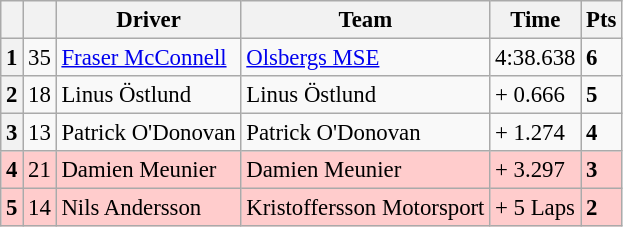<table class="wikitable" style="font-size:95%">
<tr>
<th></th>
<th></th>
<th>Driver</th>
<th>Team</th>
<th>Time</th>
<th>Pts</th>
</tr>
<tr>
<th>1</th>
<td>35</td>
<td> <a href='#'>Fraser McConnell</a></td>
<td><a href='#'>Olsbergs MSE</a></td>
<td>4:38.638</td>
<td><strong>6</strong></td>
</tr>
<tr>
<th>2</th>
<td>18</td>
<td> Linus Östlund</td>
<td>Linus Östlund</td>
<td>+ 0.666</td>
<td><strong>5</strong></td>
</tr>
<tr>
<th>3</th>
<td>13</td>
<td> Patrick O'Donovan</td>
<td>Patrick O'Donovan</td>
<td>+ 1.274</td>
<td><strong>4</strong></td>
</tr>
<tr>
<th style="background:#ffcccc;">4</th>
<td style="background:#ffcccc;">21</td>
<td style="background:#ffcccc;"> Damien Meunier</td>
<td style="background:#ffcccc;">Damien Meunier</td>
<td style="background:#ffcccc;">+ 3.297</td>
<td style="background:#ffcccc;"><strong>3</strong></td>
</tr>
<tr>
<th style="background:#ffcccc;">5</th>
<td style="background:#ffcccc;">14</td>
<td style="background:#ffcccc;"> Nils Andersson</td>
<td style="background:#ffcccc;">Kristoffersson Motorsport</td>
<td style="background:#ffcccc;">+ 5 Laps</td>
<td style="background:#ffcccc;"><strong>2</strong></td>
</tr>
</table>
